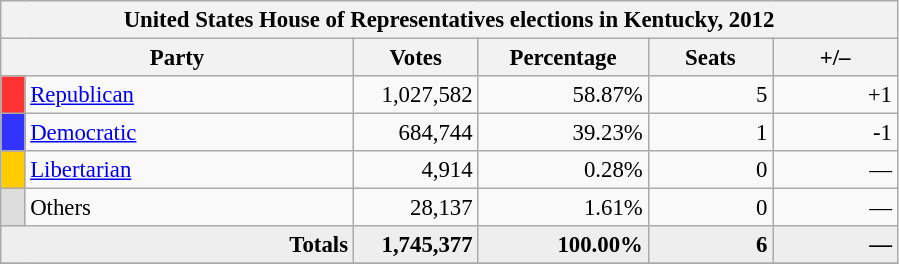<table class="wikitable" style="font-size: 95%;">
<tr>
<th colspan="6">United States House of Representatives elections in Kentucky, 2012</th>
</tr>
<tr>
<th colspan=2 style="width: 15em">Party</th>
<th style="width: 5em">Votes</th>
<th style="width: 7em">Percentage</th>
<th style="width: 5em">Seats</th>
<th style="width: 5em">+/–</th>
</tr>
<tr>
<th style="background-color:#FF3333; width: 3px"></th>
<td style="width: 130px"><a href='#'>Republican</a></td>
<td align="right">1,027,582</td>
<td align="right">58.87%</td>
<td align="right">5</td>
<td align="right">+1</td>
</tr>
<tr>
<th style="background-color:#3333FF; width: 3px"></th>
<td style="width: 130px"><a href='#'>Democratic</a></td>
<td align="right">684,744</td>
<td align="right">39.23%</td>
<td align="right">1</td>
<td align="right">-1</td>
</tr>
<tr>
<th style="background-color:#FFCC00; width: 3px"></th>
<td style="width: 130px"><a href='#'>Libertarian</a></td>
<td align="right">4,914</td>
<td align="right">0.28%</td>
<td align="right">0</td>
<td align="right">—</td>
</tr>
<tr>
<th style="background-color:#DDDDDD; width: 3px"></th>
<td style="width: 130px">Others</td>
<td align="right">28,137</td>
<td align="right">1.61%</td>
<td align="right">0</td>
<td align="right">—</td>
</tr>
<tr bgcolor="#EEEEEE">
<td colspan="2" align="right"><strong>Totals</strong></td>
<td align="right"><strong>1,745,377</strong></td>
<td align="right"><strong>100.00%</strong></td>
<td align="right"><strong>6</strong></td>
<td align="right"><strong>—</strong></td>
</tr>
<tr bgcolor="#EEEEEE">
</tr>
</table>
